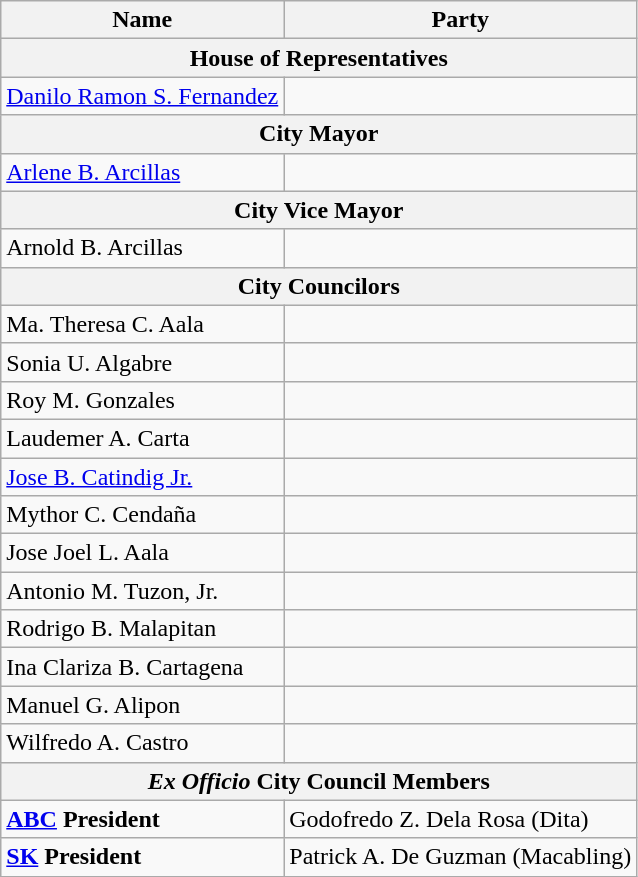<table class=wikitable>
<tr>
<th>Name</th>
<th colspan=2>Party</th>
</tr>
<tr>
<th colspan=3>House of Representatives</th>
</tr>
<tr>
<td><a href='#'>Danilo Ramon S. Fernandez</a></td>
<td></td>
</tr>
<tr>
<th colspan=3>City Mayor</th>
</tr>
<tr>
<td><a href='#'>Arlene B. Arcillas</a></td>
<td></td>
</tr>
<tr>
<th colspan=3>City Vice Mayor</th>
</tr>
<tr>
<td>Arnold B. Arcillas</td>
<td></td>
</tr>
<tr>
<th colspan=3>City Councilors</th>
</tr>
<tr>
<td>Ma. Theresa C. Aala</td>
<td></td>
</tr>
<tr>
<td>Sonia U. Algabre</td>
<td></td>
</tr>
<tr>
<td>Roy M. Gonzales</td>
<td></td>
</tr>
<tr>
<td>Laudemer A. Carta</td>
<td></td>
</tr>
<tr>
<td><a href='#'>Jose B. Catindig Jr.</a></td>
<td></td>
</tr>
<tr>
<td>Mythor C. Cendaña</td>
<td></td>
</tr>
<tr>
<td>Jose Joel L. Aala</td>
<td></td>
</tr>
<tr>
<td>Antonio M. Tuzon, Jr.</td>
<td></td>
</tr>
<tr>
<td>Rodrigo B. Malapitan</td>
<td></td>
</tr>
<tr>
<td>Ina Clariza B. Cartagena</td>
<td></td>
</tr>
<tr>
<td>Manuel G. Alipon</td>
<td></td>
</tr>
<tr>
<td>Wilfredo A. Castro</td>
<td></td>
</tr>
<tr>
<th colspan=4><em>Ex Officio</em> City Council Members</th>
</tr>
<tr>
<td><strong><a href='#'>ABC</a> President</strong></td>
<td colspan=3>Godofredo Z. Dela Rosa (Dita)<br></td>
</tr>
<tr>
<td><strong><a href='#'>SK</a> President</strong></td>
<td colspan=3>Patrick A. De Guzman (Macabling)<br></td>
</tr>
</table>
